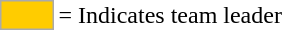<table>
<tr>
<td style="background:#fc0; border:1px solid #aaa; width:2em;"></td>
<td>= Indicates team leader</td>
</tr>
</table>
